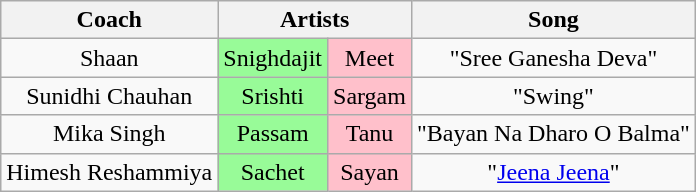<table class="wikitable sortable" style="text-align: center; width: auto;">
<tr>
<th>Coach</th>
<th colspan="2">Artists</th>
<th>Song</th>
</tr>
<tr>
<td>Shaan</td>
<td style="background:palegreen">Snighdajit</td>
<td style="background:pink">Meet</td>
<td>"Sree Ganesha Deva"</td>
</tr>
<tr>
<td>Sunidhi Chauhan</td>
<td style="background:palegreen">Srishti</td>
<td style="background:pink">Sargam</td>
<td>"Swing"</td>
</tr>
<tr>
<td>Mika Singh</td>
<td style="background:palegreen">Passam</td>
<td style="background:pink">Tanu</td>
<td>"Bayan Na Dharo O Balma"</td>
</tr>
<tr>
<td>Himesh Reshammiya</td>
<td style="background:palegreen">Sachet</td>
<td style="background:pink">Sayan</td>
<td>"<a href='#'>Jeena Jeena</a>"</td>
</tr>
</table>
